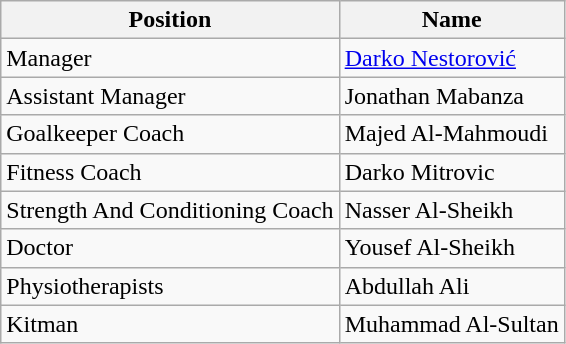<table class="wikitable">
<tr>
<th>Position</th>
<th>Name</th>
</tr>
<tr>
<td>Manager</td>
<td> <a href='#'>Darko Nestorović</a></td>
</tr>
<tr>
<td>Assistant Manager</td>
<td> Jonathan Mabanza</td>
</tr>
<tr>
<td>Goalkeeper Coach</td>
<td> Majed Al-Mahmoudi</td>
</tr>
<tr>
<td>Fitness Coach</td>
<td> Darko Mitrovic</td>
</tr>
<tr>
<td>Strength And Conditioning Coach</td>
<td> Nasser Al-Sheikh</td>
</tr>
<tr>
<td>Doctor</td>
<td> Yousef Al-Sheikh</td>
</tr>
<tr>
<td>Physiotherapists</td>
<td> Abdullah Ali</td>
</tr>
<tr>
<td>Kitman</td>
<td> Muhammad Al-Sultan</td>
</tr>
</table>
